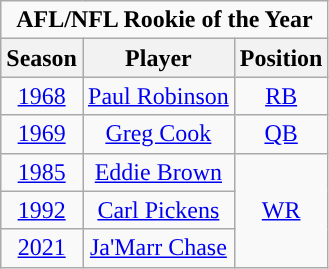<table class="wikitable sortable" style="text-align:center">
<tr>
<td colspan="3"><strong>AFL/NFL Rookie of the Year</strong></td>
</tr>
<tr>
<th>Season</th>
<th>Player</th>
<th>Position</th>
</tr>
<tr>
<td><a href='#'>1968</a></td>
<td><a href='#'>Paul Robinson</a></td>
<td><a href='#'>RB</a></td>
</tr>
<tr>
<td><a href='#'>1969</a></td>
<td><a href='#'>Greg Cook</a></td>
<td><a href='#'>QB</a></td>
</tr>
<tr>
<td><a href='#'>1985</a></td>
<td><a href='#'>Eddie Brown</a></td>
<td rowspan=3><a href='#'>WR</a></td>
</tr>
<tr>
<td><a href='#'>1992</a></td>
<td><a href='#'>Carl Pickens</a></td>
</tr>
<tr>
<td><a href='#'>2021</a></td>
<td><a href='#'>Ja'Marr Chase</a></td>
</tr>
</table>
